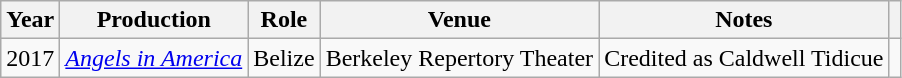<table class="wikitable sortable">
<tr>
<th>Year</th>
<th>Production</th>
<th>Role</th>
<th>Venue</th>
<th class="unsortable">Notes</th>
<th rowspan="1" style="text-align: center;" class="unsortable"></th>
</tr>
<tr>
<td>2017</td>
<td><em><a href='#'>Angels in America</a></em></td>
<td>Belize</td>
<td>Berkeley Repertory Theater</td>
<td>Credited as Caldwell Tidicue</td>
<td style="text-align: center;"></td>
</tr>
</table>
